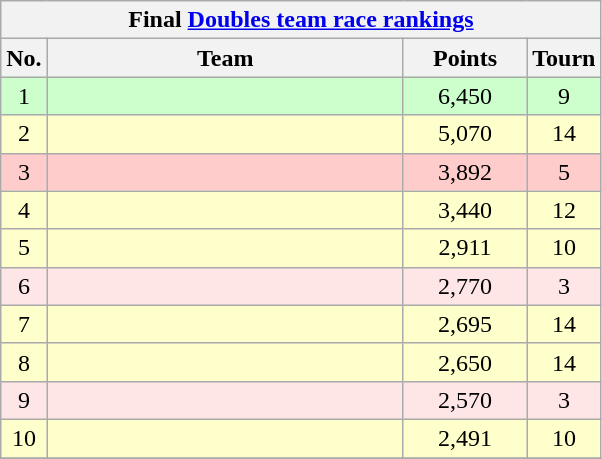<table class=wikitable nowrap style="text-align:center">
<tr>
<th colspan="4">Final <a href='#'>Doubles team race rankings</a></th>
</tr>
<tr>
<th width="20">No.</th>
<th width="230">Team</th>
<th width="75">Points</th>
<th width="25">Tourn</th>
</tr>
<tr style="background:#cfc;">
<td>1</td>
<td style="text-align:left"><br></td>
<td>6,450</td>
<td>9</td>
</tr>
<tr bgcolor="#ffffcc">
<td>2</td>
<td style="text-align:left"><br></td>
<td>5,070</td>
<td>14</td>
</tr>
<tr style="background:#fcc;">
<td>3</td>
<td style="text-align:left"><br></td>
<td>3,892</td>
<td>5</td>
</tr>
<tr bgcolor="#ffffcc">
<td>4</td>
<td style="text-align:left"><br></td>
<td>3,440</td>
<td>12</td>
</tr>
<tr bgcolor="#ffffcc">
<td>5</td>
<td style="text-align:left"><br></td>
<td>2,911</td>
<td>10</td>
</tr>
<tr bgcolor="#FFE6E6">
<td>6</td>
<td style="text-align:left"><br></td>
<td>2,770</td>
<td>3</td>
</tr>
<tr bgcolor="#ffffcc">
<td>7</td>
<td style="text-align:left"><br></td>
<td>2,695</td>
<td>14</td>
</tr>
<tr bgcolor="#ffffcc">
<td>8</td>
<td style="text-align:left"><br></td>
<td>2,650</td>
<td>14</td>
</tr>
<tr bgcolor="#FFE6E6">
<td>9</td>
<td style="text-align:left"><br></td>
<td>2,570</td>
<td>3</td>
</tr>
<tr bgcolor="#ffffcc">
<td>10</td>
<td style="text-align:left"><br></td>
<td>2,491</td>
<td>10</td>
</tr>
<tr>
</tr>
</table>
